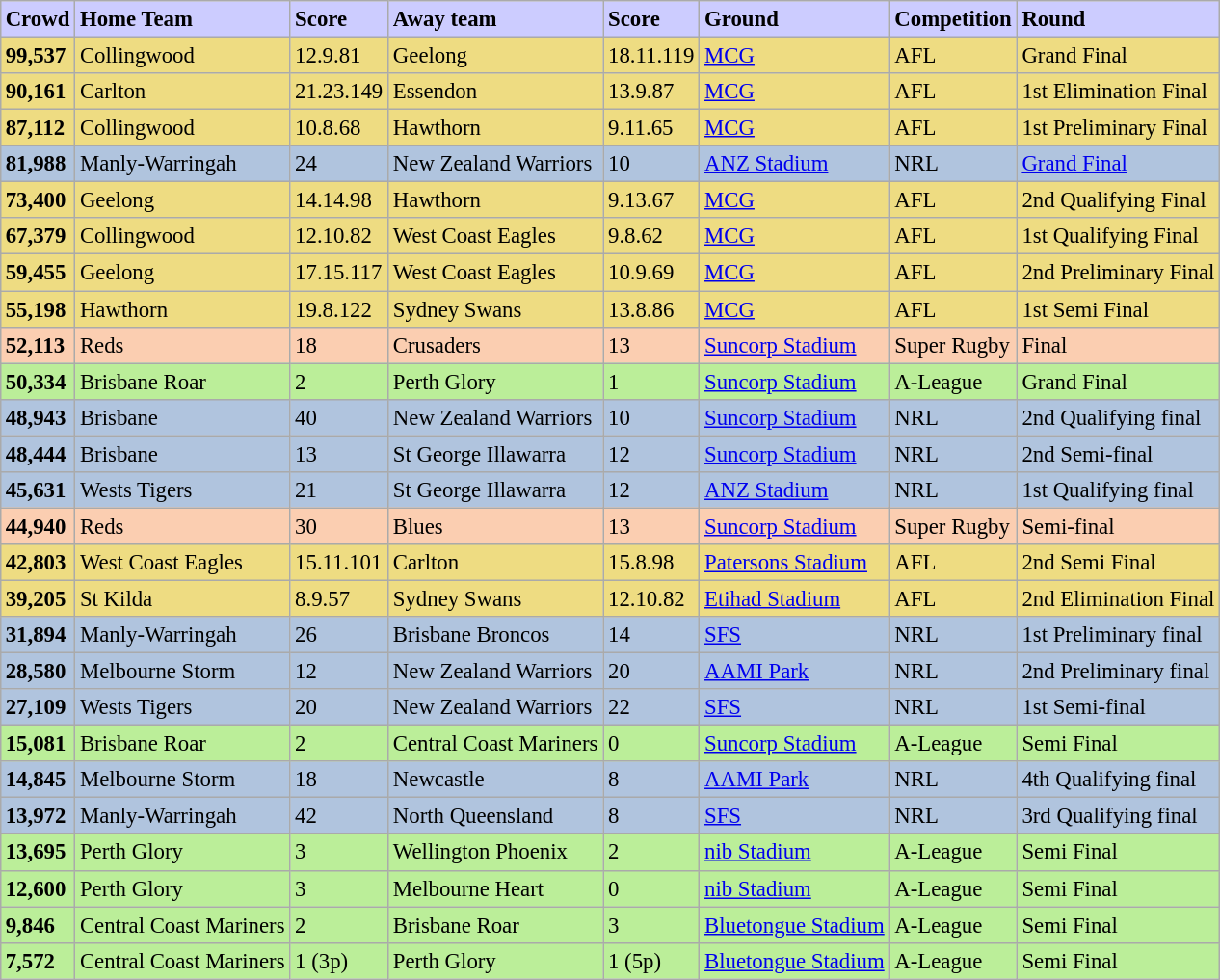<table class="wikitable sortable" style="font-size:95%; margin: 1em auto 1em auto;">
<tr style="background:#ccf;">
<td><strong>Crowd</strong></td>
<td><strong>Home Team</strong></td>
<td><strong>Score</strong></td>
<td><strong>Away team</strong></td>
<td><strong>Score</strong></td>
<td><strong>Ground</strong></td>
<td><strong>Competition</strong></td>
<td><strong>Round</strong></td>
</tr>
<tr style="background:#eedc82;">
<td><strong>99,537</strong></td>
<td>Collingwood</td>
<td>12.9.81</td>
<td>Geelong</td>
<td>18.11.119</td>
<td><a href='#'>MCG</a></td>
<td>AFL</td>
<td>Grand Final</td>
</tr>
<tr style="background:#eedc82;">
<td><strong>90,161</strong></td>
<td>Carlton</td>
<td>21.23.149</td>
<td>Essendon</td>
<td>13.9.87</td>
<td><a href='#'>MCG</a></td>
<td>AFL</td>
<td>1st Elimination Final</td>
</tr>
<tr style="background:#eedc82;">
<td><strong>87,112</strong></td>
<td>Collingwood</td>
<td>10.8.68</td>
<td>Hawthorn</td>
<td>9.11.65</td>
<td><a href='#'>MCG</a></td>
<td>AFL</td>
<td>1st Preliminary Final</td>
</tr>
<tr style="background:#b0c4de;">
<td><strong>81,988</strong></td>
<td>Manly-Warringah</td>
<td>24</td>
<td>New Zealand Warriors</td>
<td>10</td>
<td><a href='#'>ANZ Stadium</a></td>
<td>NRL</td>
<td><a href='#'>Grand Final</a></td>
</tr>
<tr style="background:#eedc82;">
<td><strong>73,400</strong></td>
<td>Geelong</td>
<td>14.14.98</td>
<td>Hawthorn</td>
<td>9.13.67</td>
<td><a href='#'>MCG</a></td>
<td>AFL</td>
<td>2nd Qualifying Final</td>
</tr>
<tr style="background:#eedc82;">
<td><strong>67,379</strong></td>
<td>Collingwood</td>
<td>12.10.82</td>
<td>West Coast Eagles</td>
<td>9.8.62</td>
<td><a href='#'>MCG</a></td>
<td>AFL</td>
<td>1st Qualifying Final</td>
</tr>
<tr style="background:#eedc82;">
<td><strong>59,455</strong></td>
<td>Geelong</td>
<td>17.15.117</td>
<td>West Coast Eagles</td>
<td>10.9.69</td>
<td><a href='#'>MCG</a></td>
<td>AFL</td>
<td>2nd Preliminary Final</td>
</tr>
<tr style="background:#eedc82;">
<td><strong>55,198</strong></td>
<td>Hawthorn</td>
<td>19.8.122</td>
<td>Sydney Swans</td>
<td>13.8.86</td>
<td><a href='#'>MCG</a></td>
<td>AFL</td>
<td>1st Semi Final</td>
</tr>
<tr style="background:#fbceb1;">
<td><strong>52,113</strong></td>
<td>Reds</td>
<td>18</td>
<td>Crusaders</td>
<td>13</td>
<td><a href='#'>Suncorp Stadium</a></td>
<td>Super Rugby</td>
<td>Final</td>
</tr>
<tr style="background:#be9;">
<td><strong>50,334</strong></td>
<td>Brisbane Roar</td>
<td>2</td>
<td>Perth Glory</td>
<td>1</td>
<td><a href='#'>Suncorp Stadium</a></td>
<td>A-League</td>
<td>Grand Final</td>
</tr>
<tr style="background:#b0c4de;">
<td><strong>48,943</strong></td>
<td>Brisbane</td>
<td>40</td>
<td>New Zealand Warriors</td>
<td>10</td>
<td><a href='#'>Suncorp Stadium</a></td>
<td>NRL</td>
<td>2nd Qualifying final</td>
</tr>
<tr style="background:#b0c4de;">
<td><strong>48,444</strong></td>
<td>Brisbane</td>
<td>13</td>
<td>St George Illawarra</td>
<td>12</td>
<td><a href='#'>Suncorp Stadium</a></td>
<td>NRL</td>
<td>2nd Semi-final</td>
</tr>
<tr style="background:#b0c4de;">
<td><strong>45,631</strong></td>
<td>Wests Tigers</td>
<td>21</td>
<td>St George Illawarra</td>
<td>12</td>
<td><a href='#'>ANZ Stadium</a></td>
<td>NRL</td>
<td>1st Qualifying final</td>
</tr>
<tr style="background:#fbceb1;">
<td><strong>44,940</strong></td>
<td>Reds</td>
<td>30</td>
<td>Blues</td>
<td>13</td>
<td><a href='#'>Suncorp Stadium</a></td>
<td>Super Rugby</td>
<td>Semi-final</td>
</tr>
<tr style="background:#eedc82;">
<td><strong>42,803</strong></td>
<td>West Coast Eagles</td>
<td>15.11.101</td>
<td>Carlton</td>
<td>15.8.98</td>
<td><a href='#'>Patersons Stadium</a></td>
<td>AFL</td>
<td>2nd Semi Final</td>
</tr>
<tr style="background:#eedc82;">
<td><strong>39,205</strong></td>
<td>St Kilda</td>
<td>8.9.57</td>
<td>Sydney Swans</td>
<td>12.10.82</td>
<td><a href='#'>Etihad Stadium</a></td>
<td>AFL</td>
<td>2nd Elimination Final</td>
</tr>
<tr style="background:#b0c4de;">
<td><strong>31,894</strong></td>
<td>Manly-Warringah</td>
<td>26</td>
<td>Brisbane Broncos</td>
<td>14</td>
<td><a href='#'>SFS</a></td>
<td>NRL</td>
<td>1st Preliminary final</td>
</tr>
<tr style="background:#b0c4de;">
<td><strong>28,580</strong></td>
<td>Melbourne Storm</td>
<td>12</td>
<td>New Zealand Warriors</td>
<td>20</td>
<td><a href='#'>AAMI Park</a></td>
<td>NRL</td>
<td>2nd Preliminary final</td>
</tr>
<tr style="background:#b0c4de;">
<td><strong>27,109</strong></td>
<td>Wests Tigers</td>
<td>20</td>
<td>New Zealand Warriors</td>
<td>22</td>
<td><a href='#'>SFS</a></td>
<td>NRL</td>
<td>1st Semi-final</td>
</tr>
<tr style="background:#be9;">
<td><strong>15,081</strong></td>
<td>Brisbane Roar</td>
<td>2</td>
<td>Central Coast Mariners</td>
<td>0</td>
<td><a href='#'>Suncorp Stadium</a></td>
<td>A-League</td>
<td>Semi Final</td>
</tr>
<tr style="background:#b0c4de;">
<td><strong>14,845</strong></td>
<td>Melbourne Storm</td>
<td>18</td>
<td>Newcastle</td>
<td>8</td>
<td><a href='#'>AAMI Park</a></td>
<td>NRL</td>
<td>4th Qualifying final</td>
</tr>
<tr style="background:#b0c4de;">
<td><strong>13,972</strong></td>
<td>Manly-Warringah</td>
<td>42</td>
<td>North Queensland</td>
<td>8</td>
<td><a href='#'>SFS</a></td>
<td>NRL</td>
<td>3rd Qualifying final</td>
</tr>
<tr style="background:#be9;">
<td><strong>13,695</strong></td>
<td>Perth Glory</td>
<td>3</td>
<td>Wellington Phoenix</td>
<td>2</td>
<td><a href='#'>nib Stadium</a></td>
<td>A-League</td>
<td>Semi Final</td>
</tr>
<tr style="background:#be9;">
<td><strong>12,600</strong></td>
<td>Perth Glory</td>
<td>3</td>
<td>Melbourne Heart</td>
<td>0</td>
<td><a href='#'>nib Stadium</a></td>
<td>A-League</td>
<td>Semi Final</td>
</tr>
<tr style="background:#be9;">
<td><strong>9,846</strong></td>
<td>Central Coast Mariners</td>
<td>2</td>
<td>Brisbane Roar</td>
<td>3</td>
<td><a href='#'>Bluetongue Stadium</a></td>
<td>A-League</td>
<td>Semi Final</td>
</tr>
<tr style="background:#be9;">
<td><strong>7,572</strong></td>
<td>Central Coast Mariners</td>
<td>1 (3p)</td>
<td>Perth Glory</td>
<td>1 (5p)</td>
<td><a href='#'>Bluetongue Stadium</a></td>
<td>A-League</td>
<td>Semi Final</td>
</tr>
</table>
